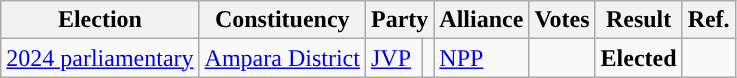<table class="wikitable" style="text-align:left;">
<tr>
<th scope=col>Election</th>
<th scope=col>Constituency</th>
<th scope=col colspan="2">Party</th>
<th scope=col>Alliance</th>
<th scope=col>Votes</th>
<th scope=col>Result</th>
<th scope=col>Ref.</th>
</tr>
<tr>
<td><a href='#'>2024 parliamentary</a></td>
<td><a href='#'>Ampara District</a></td>
<td><a href='#'>JVP</a></td>
<td rowspan="8" style="background:"></td>
<td><a href='#'>NPP</a></td>
<td align=right></td>
<td><strong>Elected</strong></td>
<td></td>
</tr>
</table>
